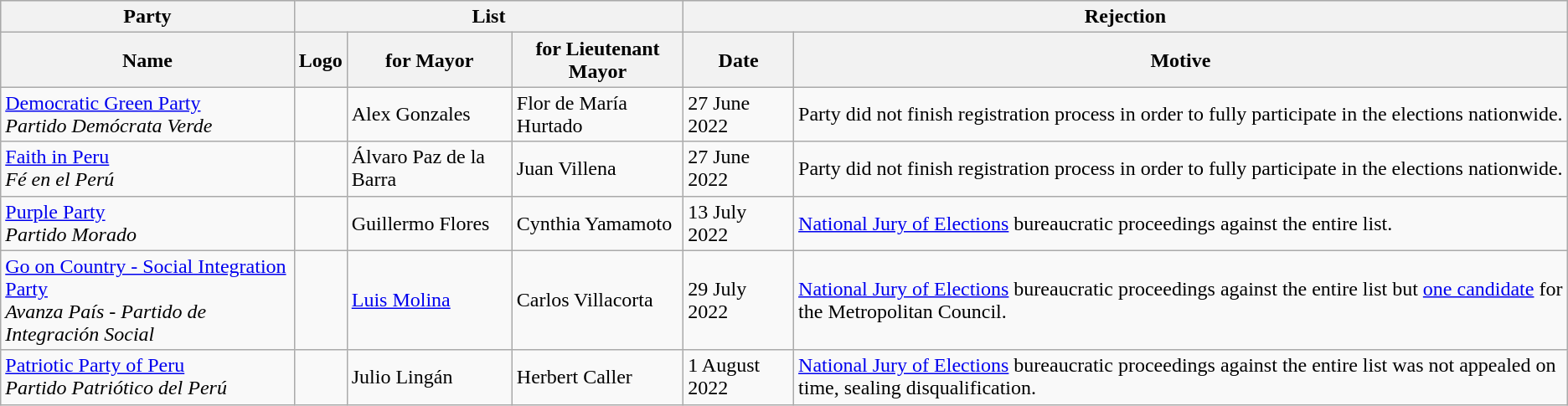<table class="wikitable">
<tr style="background:#ddd;">
<th>Party</th>
<th colspan=3>List</th>
<th colspan=2>Rejection</th>
</tr>
<tr style="background:#eee;">
<th>Name</th>
<th>Logo</th>
<th>for Mayor</th>
<th>for Lieutenant Mayor</th>
<th>Date</th>
<th>Motive</th>
</tr>
<tr>
<td><a href='#'>Democratic Green Party</a> <br><em>Partido Demócrata Verde</em></td>
<td></td>
<td>Alex Gonzales</td>
<td>Flor de María Hurtado</td>
<td>27 June 2022</td>
<td>Party did not finish registration process in order to fully participate in the elections nationwide.</td>
</tr>
<tr>
<td><a href='#'>Faith in Peru</a> <br><em>Fé en el Perú</em></td>
<td></td>
<td>Álvaro Paz de la Barra</td>
<td>Juan Villena</td>
<td>27 June 2022</td>
<td>Party did not finish registration process in order to fully participate in the elections nationwide.</td>
</tr>
<tr>
<td><a href='#'>Purple Party</a> <br><em>Partido Morado</em></td>
<td></td>
<td>Guillermo Flores</td>
<td>Cynthia Yamamoto</td>
<td>13 July 2022</td>
<td><a href='#'>National Jury of Elections</a> bureaucratic proceedings against the entire list.</td>
</tr>
<tr>
<td><a href='#'>Go on Country - Social Integration Party</a> <br><em>Avanza País - Partido de Integración Social</em></td>
<td></td>
<td><a href='#'>Luis Molina</a></td>
<td>Carlos Villacorta</td>
<td>29 July 2022</td>
<td><a href='#'>National Jury of Elections</a> bureaucratic proceedings against the entire list but <a href='#'>one candidate</a> for the Metropolitan Council.</td>
</tr>
<tr>
<td><a href='#'>Patriotic Party of Peru</a> <br><em>Partido Patriótico del Perú</em></td>
<td></td>
<td>Julio Lingán</td>
<td>Herbert Caller</td>
<td>1 August 2022</td>
<td><a href='#'>National Jury of Elections</a> bureaucratic proceedings against the entire list was not appealed on time, sealing disqualification.</td>
</tr>
</table>
